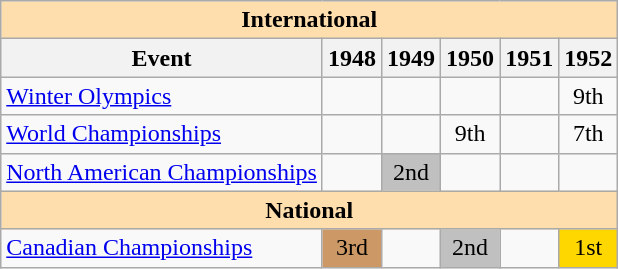<table class="wikitable" style="text-align:center">
<tr>
<th style="background-color: #ffdead; " colspan=6 align=center>International</th>
</tr>
<tr>
<th>Event</th>
<th>1948</th>
<th>1949</th>
<th>1950</th>
<th>1951</th>
<th>1952</th>
</tr>
<tr>
<td align=left><a href='#'>Winter Olympics</a></td>
<td></td>
<td></td>
<td></td>
<td></td>
<td>9th</td>
</tr>
<tr>
<td align=left><a href='#'>World Championships</a></td>
<td></td>
<td></td>
<td>9th</td>
<td></td>
<td>7th</td>
</tr>
<tr>
<td align=left><a href='#'>North American Championships</a></td>
<td></td>
<td bgcolor=silver>2nd</td>
<td></td>
<td></td>
<td></td>
</tr>
<tr>
<th style="background-color: #ffdead; " colspan=6 align=center>National</th>
</tr>
<tr>
<td align=left><a href='#'>Canadian Championships</a></td>
<td bgcolor=cc9966>3rd</td>
<td></td>
<td bgcolor=silver>2nd</td>
<td></td>
<td bgcolor=gold>1st</td>
</tr>
</table>
